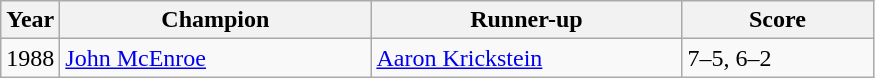<table class="wikitable">
<tr>
<th>Year</th>
<th width="200">Champion</th>
<th width="200">Runner-up</th>
<th width="120">Score</th>
</tr>
<tr>
<td>1988</td>
<td> <a href='#'>John McEnroe</a></td>
<td> <a href='#'>Aaron Krickstein</a></td>
<td>7–5, 6–2</td>
</tr>
</table>
